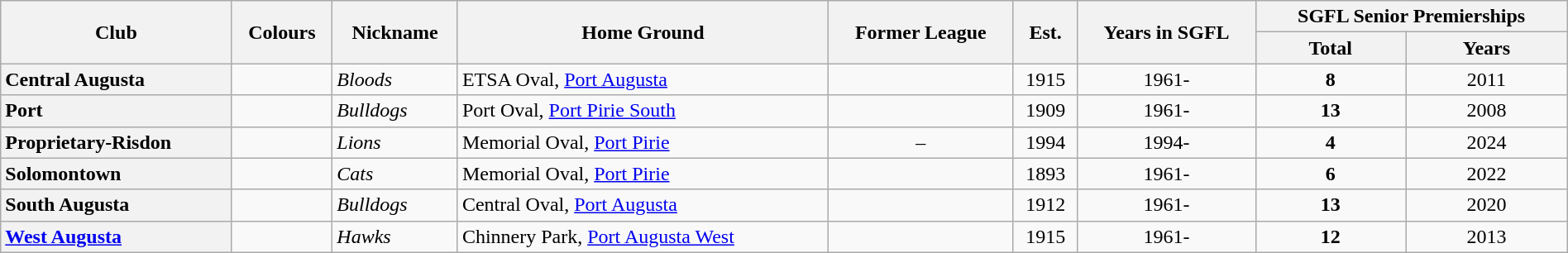<table class="wikitable sortable mw-collapsible mw-collapsed" style="width:100%">
<tr>
<th rowspan="2">Club</th>
<th rowspan="2">Colours</th>
<th rowspan="2">Nickname</th>
<th rowspan="2">Home Ground</th>
<th rowspan="2">Former League</th>
<th rowspan="2">Est.</th>
<th rowspan="2">Years in SGFL</th>
<th colspan="2">SGFL Senior Premierships</th>
</tr>
<tr>
<th>Total</th>
<th>Years</th>
</tr>
<tr>
<th style="text-align:left">Central Augusta</th>
<td></td>
<td><em>Bloods</em></td>
<td>ETSA Oval, <a href='#'>Port Augusta</a></td>
<td align="center"></td>
<td align="center">1915</td>
<td align="center">1961-</td>
<td align="center"><strong>8</strong></td>
<td align="center">2011</td>
</tr>
<tr>
<th style="text-align:left">Port</th>
<td></td>
<td><em>Bulldogs</em></td>
<td>Port Oval, <a href='#'>Port Pirie South</a></td>
<td align="center"></td>
<td align="center">1909</td>
<td align="center">1961-</td>
<td align="center"><strong>13</strong></td>
<td align="center">2008</td>
</tr>
<tr>
<th style="text-align:left">Proprietary-Risdon</th>
<td></td>
<td><em>Lions</em></td>
<td>Memorial Oval, <a href='#'>Port Pirie</a></td>
<td align="center">–</td>
<td align="center">1994</td>
<td align="center">1994-</td>
<td align="center"><strong>4</strong></td>
<td align="center">2024</td>
</tr>
<tr>
<th style="text-align:left">Solomontown</th>
<td></td>
<td><em>Cats</em></td>
<td>Memorial Oval, <a href='#'>Port Pirie</a></td>
<td align="center"></td>
<td align="center">1893</td>
<td align="center">1961-</td>
<td align="center"><strong>6</strong></td>
<td align="center">2022</td>
</tr>
<tr>
<th style="text-align:left">South Augusta</th>
<td></td>
<td><em>Bulldogs</em></td>
<td>Central Oval, <a href='#'>Port Augusta</a></td>
<td align="center"></td>
<td align="center">1912</td>
<td align="center">1961-</td>
<td align="center"><strong>13</strong></td>
<td align="center">2020</td>
</tr>
<tr>
<th style="text-align:left"><a href='#'>West Augusta</a></th>
<td></td>
<td><em>Hawks</em></td>
<td>Chinnery Park, <a href='#'>Port Augusta West</a></td>
<td align="center"></td>
<td align="center">1915</td>
<td align="center">1961-</td>
<td align="center"><strong>12</strong></td>
<td align="center">2013</td>
</tr>
</table>
